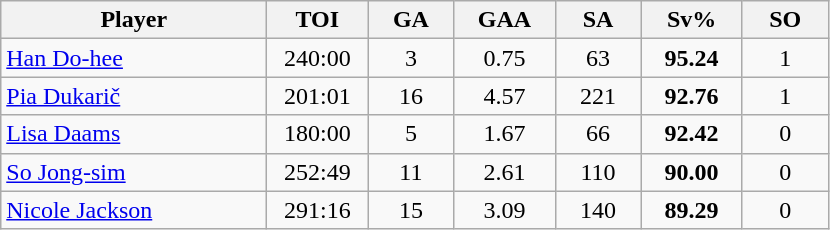<table class="wikitable sortable" style="text-align:center;">
<tr>
<th style="width:170px;">Player</th>
<th style="width:60px;">TOI</th>
<th style="width:50px;">GA</th>
<th style="width:60px;">GAA</th>
<th style="width:50px;">SA</th>
<th style="width:60px;">Sv%</th>
<th style="width:50px;">SO</th>
</tr>
<tr>
<td style="text-align:left;"> <a href='#'>Han Do-hee</a></td>
<td>240:00</td>
<td>3</td>
<td>0.75</td>
<td>63</td>
<td><strong>95.24</strong></td>
<td>1</td>
</tr>
<tr>
<td style="text-align:left;"> <a href='#'>Pia Dukarič</a></td>
<td>201:01</td>
<td>16</td>
<td>4.57</td>
<td>221</td>
<td><strong>92.76</strong></td>
<td>1</td>
</tr>
<tr>
<td style="text-align:left;"> <a href='#'>Lisa Daams</a></td>
<td>180:00</td>
<td>5</td>
<td>1.67</td>
<td>66</td>
<td><strong>92.42</strong></td>
<td>0</td>
</tr>
<tr>
<td style="text-align:left;"> <a href='#'>So Jong-sim</a></td>
<td>252:49</td>
<td>11</td>
<td>2.61</td>
<td>110</td>
<td><strong>90.00</strong></td>
<td>0</td>
</tr>
<tr>
<td style="text-align:left;"> <a href='#'>Nicole Jackson</a></td>
<td>291:16</td>
<td>15</td>
<td>3.09</td>
<td>140</td>
<td><strong>89.29</strong></td>
<td>0</td>
</tr>
</table>
